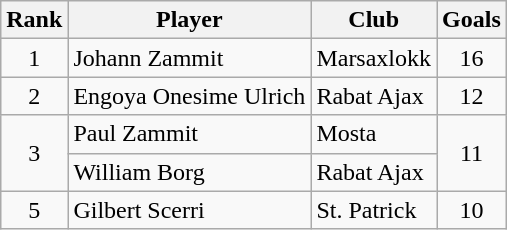<table class="wikitable" style="text-align:center">
<tr>
<th>Rank</th>
<th>Player</th>
<th>Club</th>
<th>Goals</th>
</tr>
<tr>
<td rowspan="1">1</td>
<td align="left"> Johann Zammit</td>
<td align="left">Marsaxlokk</td>
<td rowspan="1">16</td>
</tr>
<tr>
<td rowspan="1">2</td>
<td align="left"> Engoya Onesime Ulrich</td>
<td align="left">Rabat Ajax</td>
<td rowspan="1">12</td>
</tr>
<tr>
<td rowspan="2">3</td>
<td align="left"> Paul Zammit</td>
<td align="left">Mosta</td>
<td rowspan="2">11</td>
</tr>
<tr>
<td align="left"> William Borg</td>
<td align="left">Rabat Ajax</td>
</tr>
<tr>
<td rowspan="1">5</td>
<td align="left"> Gilbert Scerri</td>
<td align="left">St. Patrick</td>
<td rowspan="1">10</td>
</tr>
</table>
